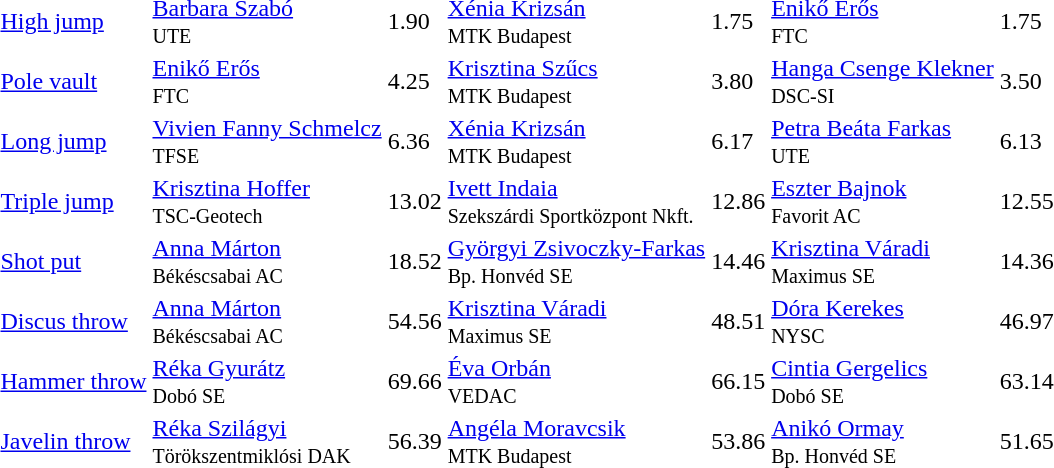<table>
<tr>
<td><a href='#'>High jump</a></td>
<td><a href='#'>Barbara Szabó</a><br><small>UTE</small></td>
<td>1.90 </td>
<td><a href='#'>Xénia Krizsán</a><br><small>MTK Budapest</small></td>
<td>1.75</td>
<td><a href='#'>Enikő Erős</a><br><small>FTC</small></td>
<td>1.75</td>
</tr>
<tr>
<td><a href='#'>Pole vault</a></td>
<td><a href='#'>Enikő Erős</a><br><small>FTC</small></td>
<td>4.25 </td>
<td><a href='#'>Krisztina Szűcs</a><br><small>MTK Budapest</small></td>
<td>3.80 </td>
<td><a href='#'>Hanga Csenge Klekner</a><br><small>DSC-SI</small></td>
<td>3.50</td>
</tr>
<tr>
<td><a href='#'>Long jump</a></td>
<td><a href='#'>Vivien Fanny Schmelcz</a><br><small>TFSE</small></td>
<td>6.36</td>
<td><a href='#'>Xénia Krizsán</a><br><small>MTK Budapest</small></td>
<td>6.17 </td>
<td><a href='#'>Petra Beáta Farkas</a><br><small>UTE</small></td>
<td>6.13</td>
</tr>
<tr>
<td><a href='#'>Triple jump</a></td>
<td><a href='#'>Krisztina Hoffer</a><br><small>TSC-Geotech</small></td>
<td>13.02</td>
<td><a href='#'>Ivett Indaia</a><br><small>Szekszárdi Sportközpont Nkft.</small></td>
<td>12.86</td>
<td><a href='#'>Eszter Bajnok</a><br><small>Favorit AC</small></td>
<td>12.55</td>
</tr>
<tr>
<td><a href='#'>Shot put</a></td>
<td><a href='#'>Anna Márton</a><br><small>Békéscsabai AC</small></td>
<td>18.52</td>
<td><a href='#'>Györgyi Zsivoczky-Farkas</a><br><small>Bp. Honvéd SE</small></td>
<td>14.46 </td>
<td><a href='#'>Krisztina Váradi</a><br><small>Maximus SE</small></td>
<td>14.36</td>
</tr>
<tr>
<td><a href='#'>Discus throw</a></td>
<td><a href='#'>Anna Márton</a><br><small>Békéscsabai AC</small></td>
<td>54.56</td>
<td><a href='#'>Krisztina Váradi</a><br><small>Maximus SE</small></td>
<td>48.51</td>
<td><a href='#'>Dóra Kerekes</a><br><small>NYSC</small></td>
<td>46.97</td>
</tr>
<tr>
<td><a href='#'>Hammer throw</a></td>
<td><a href='#'>Réka Gyurátz</a><br><small>Dobó SE</small></td>
<td>69.66</td>
<td><a href='#'>Éva Orbán</a><br><small>VEDAC</small></td>
<td>66.15</td>
<td><a href='#'>Cintia Gergelics</a><br><small>Dobó SE</small></td>
<td>63.14</td>
</tr>
<tr>
<td><a href='#'>Javelin throw</a></td>
<td><a href='#'>Réka Szilágyi</a><br><small>Törökszentmiklósi DAK</small></td>
<td>56.39</td>
<td><a href='#'>Angéla Moravcsik</a><br><small>MTK Budapest</small></td>
<td>53.86 </td>
<td><a href='#'>Anikó Ormay</a><br><small>Bp. Honvéd SE</small></td>
<td>51.65</td>
</tr>
</table>
